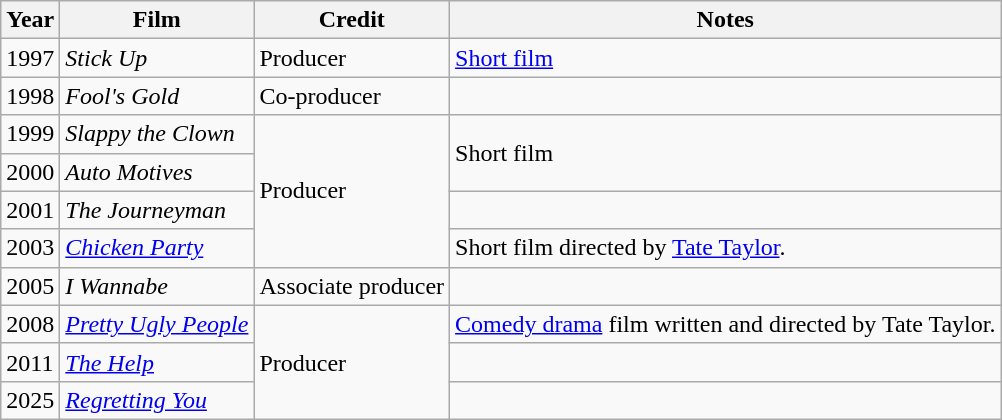<table class="wikitable">
<tr>
<th>Year</th>
<th>Film</th>
<th>Credit</th>
<th>Notes</th>
</tr>
<tr>
<td>1997</td>
<td><em>Stick Up</em></td>
<td>Producer</td>
<td><a href='#'>Short film</a></td>
</tr>
<tr>
<td>1998</td>
<td><em>Fool's Gold</em></td>
<td>Co-producer</td>
<td></td>
</tr>
<tr>
<td>1999</td>
<td><em>Slappy the Clown</em></td>
<td rowspan="4">Producer</td>
<td rowspan="2">Short film</td>
</tr>
<tr>
<td>2000</td>
<td><em>Auto Motives</em></td>
</tr>
<tr>
<td>2001</td>
<td><em>The Journeyman</em></td>
<td></td>
</tr>
<tr>
<td>2003</td>
<td><em><a href='#'>Chicken Party</a></em></td>
<td>Short film directed by <a href='#'>Tate Taylor</a>.</td>
</tr>
<tr>
<td>2005</td>
<td><em>I Wannabe</em></td>
<td>Associate producer</td>
<td></td>
</tr>
<tr>
<td>2008</td>
<td><em><a href='#'>Pretty Ugly People</a></em></td>
<td rowspan="3">Producer</td>
<td><a href='#'>Comedy drama</a> film written and directed by Tate Taylor.</td>
</tr>
<tr>
<td>2011</td>
<td><em><a href='#'>The Help</a></em></td>
<td></td>
</tr>
<tr>
<td>2025</td>
<td><em><a href='#'>Regretting You</a></em></td>
<td></td>
</tr>
</table>
